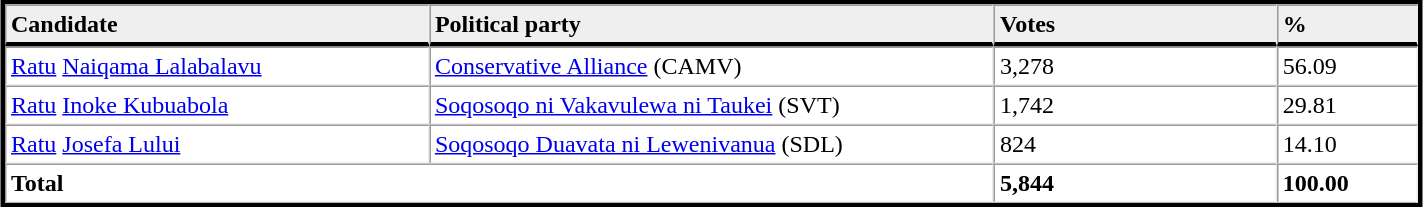<table table width="75%" border="1" align="center" cellpadding=3 cellspacing=0 style="margin:5px; border:3px solid;">
<tr>
<td td width="30%" style="border-bottom:3px solid; background:#efefef;"><strong>Candidate</strong></td>
<td td width="40%" style="border-bottom:3px solid; background:#efefef;"><strong>Political party</strong></td>
<td td width="20%" style="border-bottom:3px solid; background:#efefef;"><strong>Votes</strong></td>
<td td width="10%" style="border-bottom:3px solid; background:#efefef;"><strong>%</strong></td>
</tr>
<tr>
<td><a href='#'>Ratu</a> <a href='#'>Naiqama Lalabalavu</a></td>
<td><a href='#'>Conservative Alliance</a> (CAMV)</td>
<td>3,278</td>
<td>56.09</td>
</tr>
<tr>
<td><a href='#'>Ratu</a> <a href='#'>Inoke Kubuabola</a></td>
<td><a href='#'>Soqosoqo ni Vakavulewa ni Taukei</a> (SVT)</td>
<td>1,742</td>
<td>29.81</td>
</tr>
<tr>
<td><a href='#'>Ratu</a> <a href='#'>Josefa Lului</a></td>
<td><a href='#'>Soqosoqo Duavata ni Lewenivanua</a> (SDL)</td>
<td>824</td>
<td>14.10</td>
</tr>
<tr>
<td colspan=2><strong>Total</strong></td>
<td><strong>5,844</strong></td>
<td><strong>100.00</strong></td>
</tr>
<tr>
</tr>
</table>
